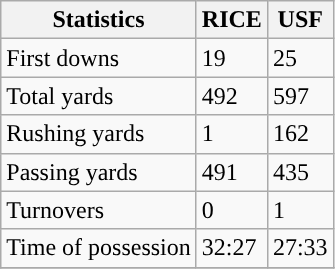<table class="wikitable" style="float: left;">
<tr>
<th>Statistics</th>
<th>RICE</th>
<th>USF</th>
</tr>
<tr>
<td>First downs</td>
<td>19</td>
<td>25</td>
</tr>
<tr>
<td>Total yards</td>
<td>492</td>
<td>597</td>
</tr>
<tr>
<td>Rushing yards</td>
<td>1</td>
<td>162</td>
</tr>
<tr>
<td>Passing yards</td>
<td>491</td>
<td>435</td>
</tr>
<tr>
<td>Turnovers</td>
<td>0</td>
<td>1</td>
</tr>
<tr>
<td>Time of possession</td>
<td>32:27</td>
<td>27:33</td>
</tr>
<tr>
</tr>
</table>
